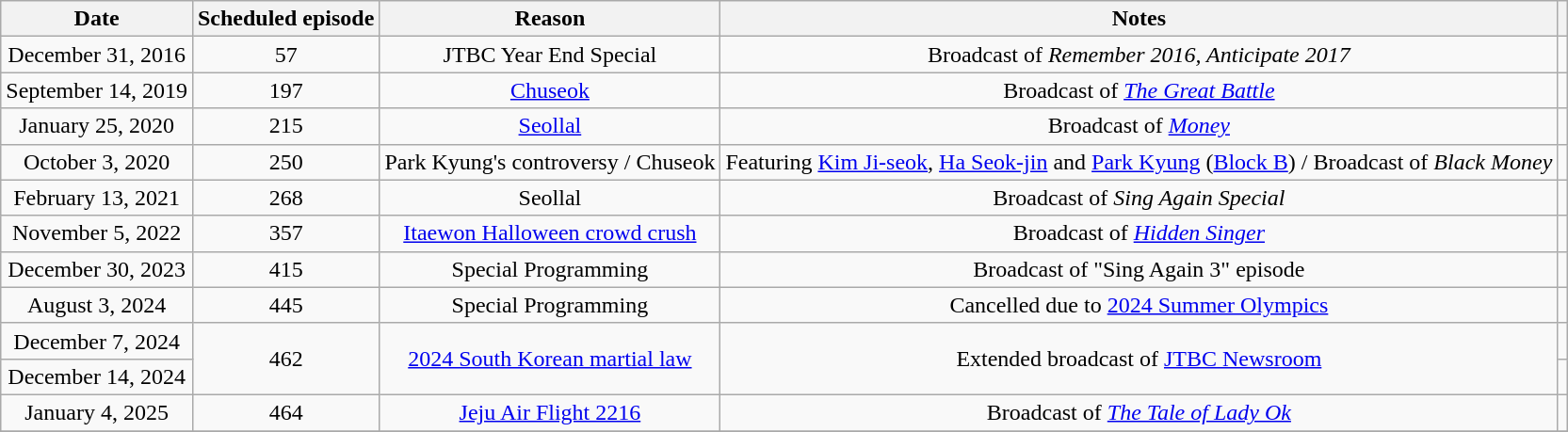<table class="wikitable" style="text-align:center;">
<tr>
<th>Date</th>
<th>Scheduled episode</th>
<th>Reason</th>
<th>Notes</th>
<th></th>
</tr>
<tr>
<td>December 31, 2016</td>
<td>57</td>
<td>JTBC Year End Special</td>
<td>Broadcast of <em>Remember 2016, Anticipate 2017</em></td>
<td></td>
</tr>
<tr>
<td>September 14, 2019</td>
<td>197</td>
<td><a href='#'>Chuseok</a></td>
<td>Broadcast of <em><a href='#'>The Great Battle</a></em></td>
<td></td>
</tr>
<tr>
<td>January 25, 2020</td>
<td>215</td>
<td><a href='#'>Seollal</a></td>
<td>Broadcast of <em><a href='#'>Money</a></em></td>
<td></td>
</tr>
<tr>
<td>October 3, 2020</td>
<td>250</td>
<td>Park Kyung's controversy / Chuseok</td>
<td>Featuring <a href='#'>Kim Ji-seok</a>, <a href='#'>Ha Seok-jin</a> and <a href='#'>Park Kyung</a> (<a href='#'>Block B</a>) / Broadcast of <em>Black Money</em></td>
<td></td>
</tr>
<tr>
<td>February 13, 2021</td>
<td>268</td>
<td>Seollal</td>
<td>Broadcast of <em>Sing Again Special</em></td>
<td></td>
</tr>
<tr>
<td>November 5, 2022</td>
<td>357</td>
<td><a href='#'>Itaewon Halloween crowd crush</a></td>
<td>Broadcast of <em><a href='#'>Hidden Singer</a></em></td>
<td></td>
</tr>
<tr>
<td>December 30, 2023</td>
<td>415</td>
<td>Special Programming</td>
<td>Broadcast of "Sing Again 3" episode</td>
<td></td>
</tr>
<tr>
<td>August 3, 2024</td>
<td>445</td>
<td>Special Programming</td>
<td>Cancelled due to <a href='#'>2024 Summer Olympics</a></td>
<td></td>
</tr>
<tr>
<td>December 7, 2024</td>
<td rowspan="2">462</td>
<td rowspan="2"><a href='#'>2024 South Korean martial law</a></td>
<td rowspan="2">Extended broadcast of <a href='#'>JTBC Newsroom</a></td>
<td></td>
</tr>
<tr>
<td>December 14, 2024</td>
<td></td>
</tr>
<tr>
<td>January 4, 2025</td>
<td>464</td>
<td><a href='#'>Jeju Air Flight 2216</a></td>
<td>Broadcast of <em><a href='#'>The Tale of Lady Ok</a></em></td>
<td></td>
</tr>
<tr>
</tr>
</table>
